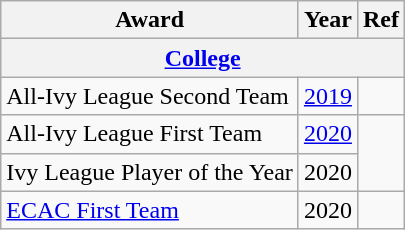<table class="wikitable">
<tr>
<th>Award</th>
<th>Year</th>
<th>Ref</th>
</tr>
<tr>
<th colspan="3"><a href='#'>College</a></th>
</tr>
<tr>
<td>All-Ivy League Second Team</td>
<td><a href='#'>2019</a></td>
<td></td>
</tr>
<tr>
<td>All-Ivy League First Team</td>
<td><a href='#'>2020</a></td>
<td rowspan="2"></td>
</tr>
<tr>
<td>Ivy League Player of the Year</td>
<td>2020</td>
</tr>
<tr>
<td><a href='#'>ECAC First Team</a></td>
<td>2020</td>
<td></td>
</tr>
</table>
